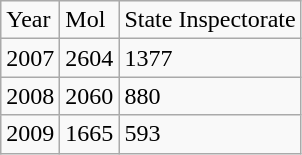<table class="wikitable">
<tr>
<td>Year</td>
<td>Mol</td>
<td>State Inspectorate</td>
</tr>
<tr>
<td>2007</td>
<td>2604</td>
<td>1377</td>
</tr>
<tr>
<td>2008</td>
<td>2060</td>
<td>880</td>
</tr>
<tr>
<td>2009</td>
<td>1665</td>
<td>593</td>
</tr>
</table>
